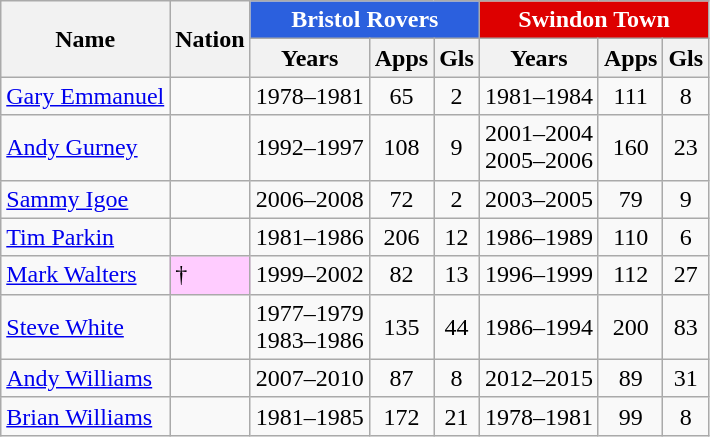<table class="wikitable" style="text-align:center;">
<tr>
<th rowspan=2>Name</th>
<th rowspan=2>Nation</th>
<th colspan=3 style="background:#2B60DE; color:white;">Bristol Rovers</th>
<th colspan=3 style="background:#DD0000; color:white;">Swindon Town</th>
</tr>
<tr>
<th>Years</th>
<th>Apps</th>
<th>Gls</th>
<th>Years</th>
<th>Apps</th>
<th>Gls</th>
</tr>
<tr>
<td style="text-align:left;"><a href='#'>Gary Emmanuel</a></td>
<td style="text-align:left;"></td>
<td>1978–1981</td>
<td>65</td>
<td>2</td>
<td>1981–1984</td>
<td>111</td>
<td>8</td>
</tr>
<tr>
<td style="text-align:left;"><a href='#'>Andy Gurney</a></td>
<td style="text-align:left;"></td>
<td>1992–1997</td>
<td>108</td>
<td>9</td>
<td>2001–2004<br>2005–2006</td>
<td>160</td>
<td>23</td>
</tr>
<tr>
<td style="text-align:left;"><a href='#'>Sammy Igoe</a></td>
<td style="text-align:left;"></td>
<td>2006–2008</td>
<td>72</td>
<td>2</td>
<td>2003–2005</td>
<td>79</td>
<td>9</td>
</tr>
<tr>
<td style="text-align:left;"><a href='#'>Tim Parkin</a></td>
<td style="text-align:left;"></td>
<td>1981–1986</td>
<td>206</td>
<td>12</td>
<td>1986–1989</td>
<td>110</td>
<td>6</td>
</tr>
<tr>
<td style="text-align:left;"><a href='#'>Mark Walters</a></td>
<td style="text-align:left; background:#ffccff;"> †</td>
<td>1999–2002</td>
<td>82</td>
<td>13</td>
<td>1996–1999</td>
<td>112</td>
<td>27</td>
</tr>
<tr>
<td style="text-align:left;"><a href='#'>Steve White</a></td>
<td style="text-align:left;"></td>
<td>1977–1979<br>1983–1986</td>
<td>135</td>
<td>44</td>
<td>1986–1994</td>
<td>200</td>
<td>83</td>
</tr>
<tr>
<td style="text-align:left;"><a href='#'>Andy Williams</a></td>
<td style="text-align:left;"></td>
<td>2007–2010</td>
<td>87</td>
<td>8</td>
<td>2012–2015</td>
<td>89</td>
<td>31</td>
</tr>
<tr>
<td style="text-align:left;"><a href='#'>Brian Williams</a></td>
<td style="text-align:left;"></td>
<td>1981–1985</td>
<td>172</td>
<td>21</td>
<td>1978–1981</td>
<td>99</td>
<td>8</td>
</tr>
</table>
